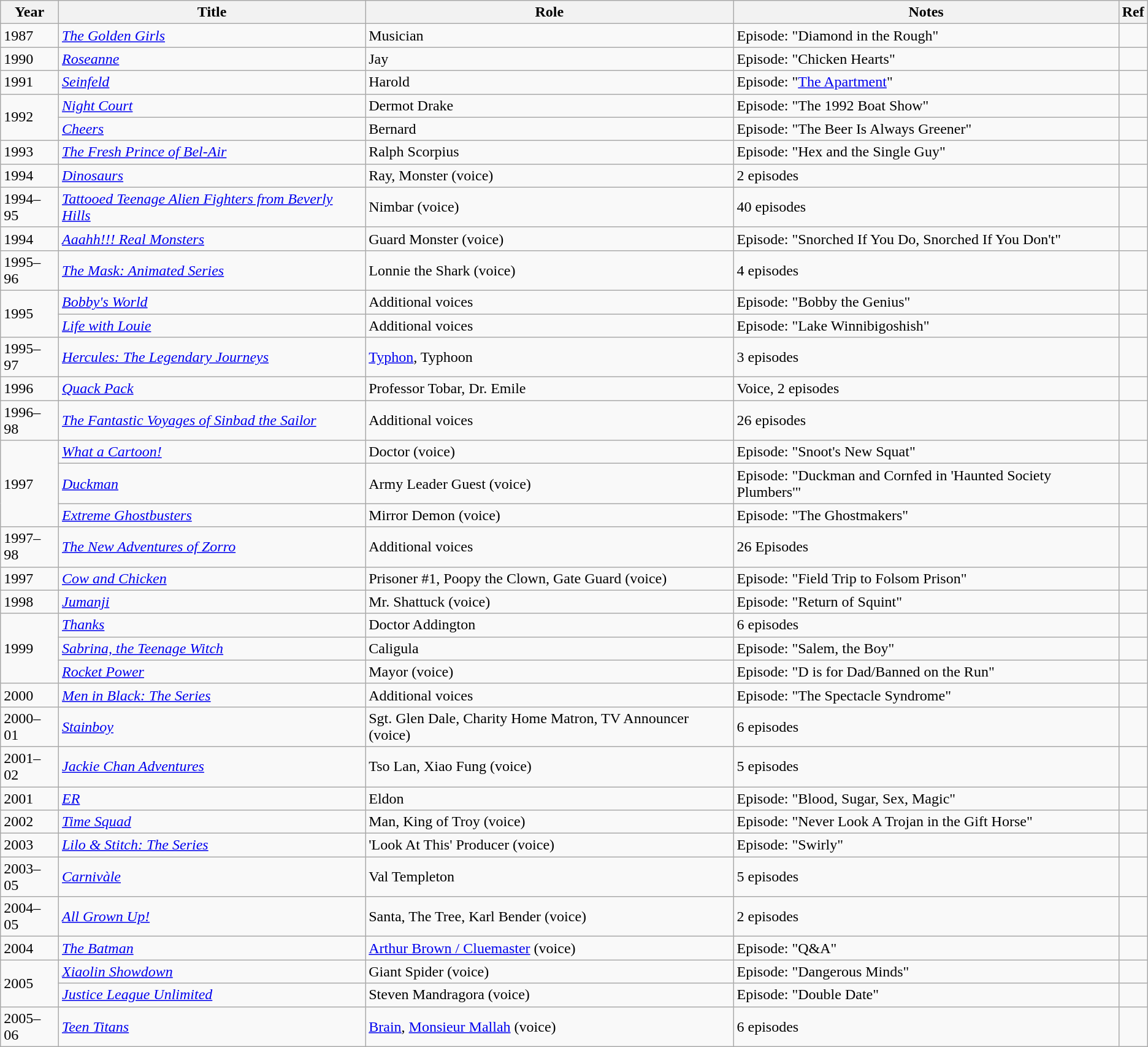<table class="wikitable sortable plainrowheaders">
<tr>
<th>Year</th>
<th>Title</th>
<th>Role</th>
<th>Notes</th>
<th>Ref</th>
</tr>
<tr>
<td>1987</td>
<td><em><a href='#'>The Golden Girls</a></em></td>
<td>Musician</td>
<td>Episode: "Diamond in the Rough"</td>
<td></td>
</tr>
<tr>
<td>1990</td>
<td><em><a href='#'>Roseanne</a></em></td>
<td>Jay</td>
<td>Episode: "Chicken Hearts"</td>
<td></td>
</tr>
<tr>
<td>1991</td>
<td><em><a href='#'>Seinfeld</a></em></td>
<td>Harold</td>
<td>Episode: "<a href='#'>The Apartment</a>"</td>
<td></td>
</tr>
<tr>
<td rowspan="2">1992</td>
<td><em><a href='#'>Night Court</a></em></td>
<td>Dermot Drake</td>
<td>Episode: "The 1992 Boat Show"</td>
<td></td>
</tr>
<tr>
<td><em><a href='#'>Cheers</a></em></td>
<td>Bernard</td>
<td>Episode: "The Beer Is Always Greener"</td>
<td></td>
</tr>
<tr>
<td>1993</td>
<td><em><a href='#'>The Fresh Prince of Bel-Air</a></em></td>
<td>Ralph Scorpius</td>
<td>Episode: "Hex and the Single Guy"</td>
<td></td>
</tr>
<tr>
<td>1994</td>
<td><em><a href='#'>Dinosaurs</a></em></td>
<td>Ray, Monster (voice)</td>
<td>2 episodes</td>
<td></td>
</tr>
<tr>
<td>1994–95</td>
<td><em><a href='#'>Tattooed Teenage Alien Fighters from Beverly Hills</a></em></td>
<td>Nimbar (voice)</td>
<td>40 episodes</td>
<td></td>
</tr>
<tr>
<td>1994</td>
<td><em><a href='#'>Aaahh!!! Real Monsters</a></em></td>
<td>Guard Monster (voice)</td>
<td>Episode: "Snorched If You Do, Snorched If You Don't"</td>
<td></td>
</tr>
<tr>
<td>1995–96</td>
<td><em><a href='#'>The Mask: Animated Series</a></em></td>
<td>Lonnie the Shark (voice)</td>
<td>4 episodes</td>
<td></td>
</tr>
<tr>
<td rowspan="2">1995</td>
<td><em><a href='#'>Bobby's World</a></em></td>
<td>Additional voices</td>
<td>Episode: "Bobby the Genius"</td>
<td></td>
</tr>
<tr>
<td><em><a href='#'>Life with Louie</a></em></td>
<td>Additional voices</td>
<td>Episode: "Lake Winnibigoshish"</td>
<td></td>
</tr>
<tr>
<td>1995–97</td>
<td><em><a href='#'>Hercules: The Legendary Journeys</a></em></td>
<td><a href='#'>Typhon</a>, Typhoon</td>
<td>3 episodes</td>
<td></td>
</tr>
<tr>
<td>1996</td>
<td><em><a href='#'>Quack Pack</a></em></td>
<td>Professor Tobar, Dr. Emile</td>
<td>Voice, 2 episodes</td>
<td></td>
</tr>
<tr>
<td>1996–98</td>
<td><em><a href='#'>The Fantastic Voyages of Sinbad the Sailor</a></em></td>
<td>Additional voices</td>
<td>26 episodes</td>
<td></td>
</tr>
<tr>
<td rowspan="3">1997</td>
<td><em><a href='#'>What a Cartoon!</a></em></td>
<td>Doctor (voice)</td>
<td>Episode: "Snoot's New Squat"</td>
<td></td>
</tr>
<tr>
<td><em><a href='#'>Duckman</a></em></td>
<td>Army Leader Guest (voice)</td>
<td>Episode: "Duckman and Cornfed in 'Haunted Society Plumbers'"</td>
<td></td>
</tr>
<tr>
<td><em><a href='#'>Extreme Ghostbusters</a></em></td>
<td>Mirror Demon (voice)</td>
<td>Episode: "The Ghostmakers"</td>
<td></td>
</tr>
<tr>
<td>1997–98</td>
<td><em><a href='#'>The New Adventures of Zorro</a></em></td>
<td>Additional voices</td>
<td>26 Episodes</td>
<td></td>
</tr>
<tr>
<td>1997</td>
<td><em><a href='#'>Cow and Chicken</a></em></td>
<td>Prisoner #1, Poopy the Clown, Gate Guard (voice)</td>
<td>Episode: "Field Trip to Folsom Prison"</td>
<td></td>
</tr>
<tr>
<td>1998</td>
<td><em><a href='#'>Jumanji</a></em></td>
<td>Mr. Shattuck (voice)</td>
<td>Episode: "Return of Squint"</td>
<td></td>
</tr>
<tr>
<td rowspan="3">1999</td>
<td><em><a href='#'>Thanks</a></em></td>
<td>Doctor Addington</td>
<td>6 episodes</td>
<td></td>
</tr>
<tr>
<td><em><a href='#'>Sabrina, the Teenage Witch</a></em></td>
<td>Caligula</td>
<td>Episode: "Salem, the Boy"</td>
<td></td>
</tr>
<tr>
<td><em><a href='#'>Rocket Power</a></em></td>
<td>Mayor (voice)</td>
<td>Episode: "D is for Dad/Banned on the Run"</td>
<td></td>
</tr>
<tr>
<td>2000</td>
<td><em><a href='#'>Men in Black: The Series</a></em></td>
<td>Additional voices</td>
<td>Episode: "The Spectacle Syndrome"</td>
<td></td>
</tr>
<tr>
<td>2000–01</td>
<td><em><a href='#'>Stainboy</a></em></td>
<td>Sgt. Glen Dale, Charity Home Matron, TV Announcer (voice)</td>
<td>6 episodes</td>
<td></td>
</tr>
<tr>
<td>2001–02</td>
<td><em><a href='#'>Jackie Chan Adventures</a></em></td>
<td>Tso Lan, Xiao Fung (voice)</td>
<td>5 episodes</td>
<td></td>
</tr>
<tr>
<td>2001</td>
<td><em><a href='#'>ER</a></em></td>
<td>Eldon</td>
<td>Episode: "Blood, Sugar, Sex, Magic"</td>
</tr>
<tr>
<td>2002</td>
<td><em><a href='#'>Time Squad</a></em></td>
<td>Man, King of Troy (voice)</td>
<td>Episode: "Never Look A Trojan in the Gift Horse"</td>
<td></td>
</tr>
<tr>
<td>2003</td>
<td><em><a href='#'>Lilo & Stitch: The Series</a></em></td>
<td>'Look At This' Producer (voice)</td>
<td>Episode: "Swirly"</td>
<td></td>
</tr>
<tr>
<td>2003–05</td>
<td><em><a href='#'>Carnivàle</a></em></td>
<td>Val Templeton</td>
<td>5 episodes</td>
<td></td>
</tr>
<tr>
<td>2004–05</td>
<td><em><a href='#'>All Grown Up!</a></em></td>
<td>Santa, The Tree, Karl Bender (voice)</td>
<td>2 episodes</td>
<td></td>
</tr>
<tr>
<td>2004</td>
<td><em><a href='#'>The Batman</a></em></td>
<td><a href='#'>Arthur Brown / Cluemaster</a> (voice)</td>
<td>Episode: "Q&A"</td>
<td></td>
</tr>
<tr>
<td rowspan="2">2005</td>
<td><em><a href='#'>Xiaolin Showdown</a></em></td>
<td>Giant Spider (voice)</td>
<td>Episode: "Dangerous Minds"</td>
<td></td>
</tr>
<tr>
<td><em><a href='#'>Justice League Unlimited</a></em></td>
<td>Steven Mandragora (voice)</td>
<td>Episode: "Double Date"</td>
<td></td>
</tr>
<tr>
<td>2005–06</td>
<td><em><a href='#'>Teen Titans</a></em></td>
<td><a href='#'>Brain</a>, <a href='#'>Monsieur Mallah</a> (voice)</td>
<td>6 episodes</td>
<td></td>
</tr>
</table>
